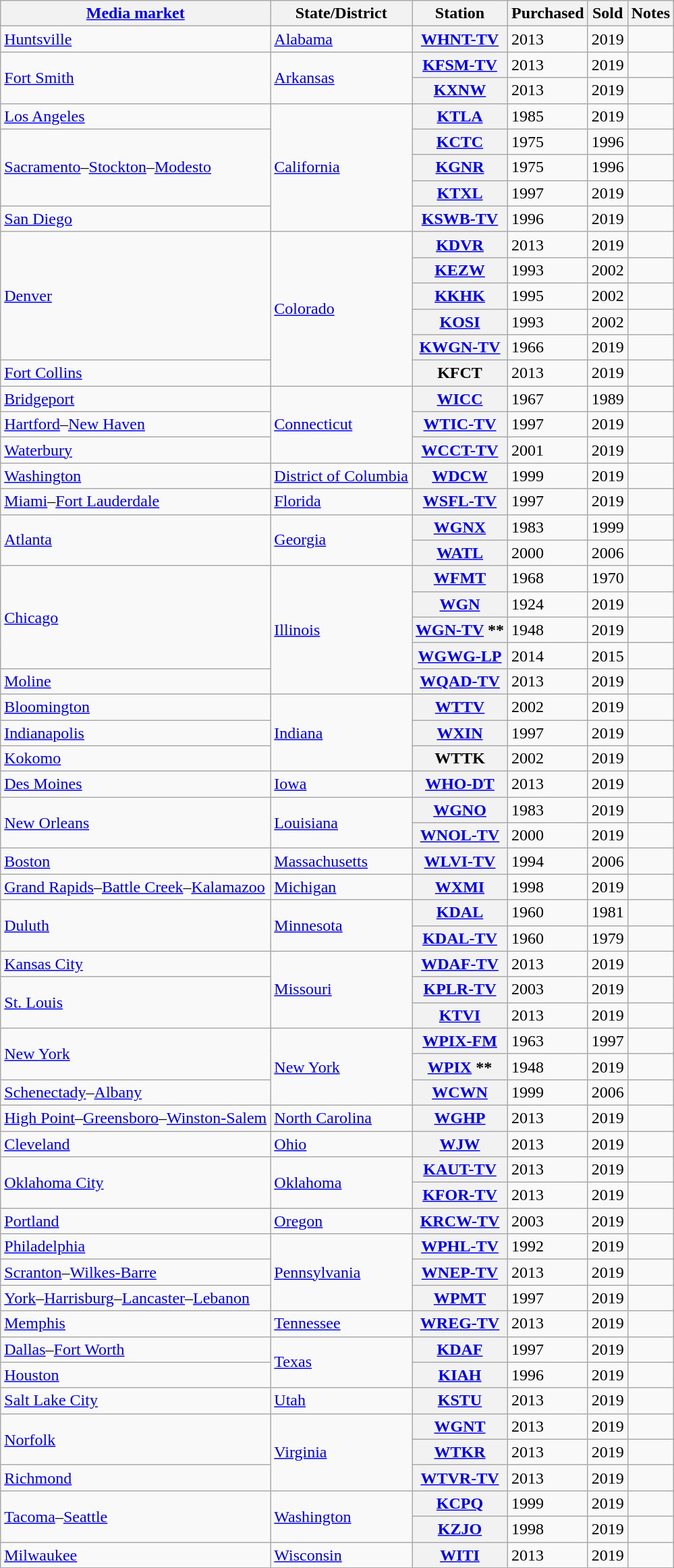<table class="wikitable sortable">
<tr>
<th scope="col"><a href='#'>Media market</a></th>
<th scope="col">State/District</th>
<th scope="col">Station</th>
<th scope="col">Purchased</th>
<th scope="col">Sold</th>
<th scope="col" class="unsortable">Notes</th>
</tr>
<tr>
<td><a href='#'>Huntsville</a></td>
<td><a href='#'>Alabama</a></td>
<th scope="row"><a href='#'>WHNT-TV</a></th>
<td>2013</td>
<td>2019</td>
<td></td>
</tr>
<tr>
<td rowspan="2"><a href='#'>Fort Smith</a></td>
<td rowspan="2"><a href='#'>Arkansas</a></td>
<th scope="row"><a href='#'>KFSM-TV</a></th>
<td>2013</td>
<td>2019</td>
<td></td>
</tr>
<tr>
<th scope="row"><a href='#'>KXNW</a></th>
<td>2013</td>
<td>2019</td>
<td></td>
</tr>
<tr>
<td><a href='#'>Los Angeles</a></td>
<td rowspan="5"><a href='#'>California</a></td>
<th scope="row"><a href='#'>KTLA</a></th>
<td>1985</td>
<td>2019</td>
<td></td>
</tr>
<tr>
<td rowspan="3"><a href='#'>Sacramento</a>–<a href='#'>Stockton</a>–<a href='#'>Modesto</a></td>
<th scope="row"><a href='#'>KCTC</a></th>
<td>1975</td>
<td>1996</td>
<td></td>
</tr>
<tr>
<th scope="row"><a href='#'>KGNR</a></th>
<td>1975</td>
<td>1996</td>
<td></td>
</tr>
<tr>
<th scope="row"><a href='#'>KTXL</a></th>
<td>1997</td>
<td>2019</td>
<td></td>
</tr>
<tr>
<td><a href='#'>San Diego</a></td>
<th scope="row"><a href='#'>KSWB-TV</a></th>
<td>1996</td>
<td>2019</td>
<td></td>
</tr>
<tr>
<td rowspan="5"><a href='#'>Denver</a></td>
<td rowspan="6"><a href='#'>Colorado</a></td>
<th scope="row"><a href='#'>KDVR</a></th>
<td>2013</td>
<td>2019</td>
<td></td>
</tr>
<tr>
<th scope="row"><a href='#'>KEZW</a></th>
<td>1993</td>
<td>2002</td>
<td></td>
</tr>
<tr>
<th scope="row"><a href='#'>KKHK</a></th>
<td>1995</td>
<td>2002</td>
<td></td>
</tr>
<tr>
<th scope="row"><a href='#'>KOSI</a></th>
<td>1993</td>
<td>2002</td>
<td></td>
</tr>
<tr>
<th scope="row"><a href='#'>KWGN-TV</a></th>
<td>1966</td>
<td>2019</td>
<td></td>
</tr>
<tr>
<td><a href='#'>Fort Collins</a></td>
<th scope="row">KFCT</th>
<td>2013</td>
<td>2019</td>
<td></td>
</tr>
<tr>
<td><a href='#'>Bridgeport</a></td>
<td rowspan="3"><a href='#'>Connecticut</a></td>
<th scope="row"><a href='#'>WICC</a></th>
<td>1967</td>
<td>1989</td>
<td></td>
</tr>
<tr>
<td><a href='#'>Hartford</a>–<a href='#'>New Haven</a></td>
<th scope="row"><a href='#'>WTIC-TV</a></th>
<td>1997</td>
<td>2019</td>
<td></td>
</tr>
<tr>
<td><a href='#'>Waterbury</a></td>
<th scope="row"><a href='#'>WCCT-TV</a></th>
<td>2001</td>
<td>2019</td>
<td></td>
</tr>
<tr>
<td><a href='#'>Washington</a></td>
<td><a href='#'>District of Columbia</a></td>
<th scope="row"><a href='#'>WDCW</a></th>
<td>1999</td>
<td>2019</td>
<td></td>
</tr>
<tr>
<td><a href='#'>Miami</a>–<a href='#'>Fort Lauderdale</a></td>
<td><a href='#'>Florida</a></td>
<th scope="row"><a href='#'>WSFL-TV</a></th>
<td>1997</td>
<td>2019</td>
<td></td>
</tr>
<tr>
<td rowspan="2"><a href='#'>Atlanta</a></td>
<td rowspan="2"><a href='#'>Georgia</a></td>
<th scope="row"><a href='#'>WGNX</a></th>
<td>1983</td>
<td>1999</td>
<td></td>
</tr>
<tr>
<th scope="row"><a href='#'>WATL</a></th>
<td>2000</td>
<td>2006</td>
<td></td>
</tr>
<tr>
<td rowspan="4"><a href='#'>Chicago</a></td>
<td rowspan="5"><a href='#'>Illinois</a></td>
<th scope="row"><a href='#'>WFMT</a></th>
<td>1968</td>
<td>1970</td>
<td></td>
</tr>
<tr>
<th scope="row"><a href='#'>WGN</a></th>
<td>1924</td>
<td>2019</td>
<td></td>
</tr>
<tr>
<th scope="row"><a href='#'>WGN-TV</a> **</th>
<td>1948</td>
<td>2019</td>
<td></td>
</tr>
<tr>
<th scope="row"><a href='#'>WGWG-LP</a></th>
<td>2014</td>
<td>2015</td>
<td></td>
</tr>
<tr>
<td><a href='#'>Moline</a></td>
<th scope="row"><a href='#'>WQAD-TV</a></th>
<td>2013</td>
<td>2019</td>
<td></td>
</tr>
<tr>
<td><a href='#'>Bloomington</a></td>
<td rowspan="3"><a href='#'>Indiana</a></td>
<th scope="row"><a href='#'>WTTV</a></th>
<td>2002</td>
<td>2019</td>
<td></td>
</tr>
<tr>
<td><a href='#'>Indianapolis</a></td>
<th scope="row"><a href='#'>WXIN</a></th>
<td>1997</td>
<td>2019</td>
<td></td>
</tr>
<tr>
<td><a href='#'>Kokomo</a></td>
<th scope="row">WTTK</th>
<td>2002</td>
<td>2019</td>
<td></td>
</tr>
<tr>
<td><a href='#'>Des Moines</a></td>
<td><a href='#'>Iowa</a></td>
<th scope="row"><a href='#'>WHO-DT</a></th>
<td>2013</td>
<td>2019</td>
<td></td>
</tr>
<tr>
<td rowspan="2"><a href='#'>New Orleans</a></td>
<td rowspan="2"><a href='#'>Louisiana</a></td>
<th scope="row"><a href='#'>WGNO</a></th>
<td>1983</td>
<td>2019</td>
<td></td>
</tr>
<tr>
<th scope="row"><a href='#'>WNOL-TV</a></th>
<td>2000</td>
<td>2019</td>
<td></td>
</tr>
<tr>
<td><a href='#'>Boston</a></td>
<td><a href='#'>Massachusetts</a></td>
<th scope="row"><a href='#'>WLVI-TV</a></th>
<td>1994</td>
<td>2006</td>
<td></td>
</tr>
<tr>
<td><a href='#'>Grand Rapids</a>–<a href='#'>Battle Creek</a>–<a href='#'>Kalamazoo</a></td>
<td><a href='#'>Michigan</a></td>
<th scope="row"><a href='#'>WXMI</a></th>
<td>1998</td>
<td>2019</td>
<td></td>
</tr>
<tr>
<td rowspan="2"><a href='#'>Duluth</a></td>
<td rowspan="2"><a href='#'>Minnesota</a></td>
<th scope="row"><a href='#'>KDAL</a></th>
<td>1960</td>
<td>1981</td>
<td></td>
</tr>
<tr>
<th scope="row"><a href='#'>KDAL-TV</a></th>
<td>1960</td>
<td>1979</td>
<td></td>
</tr>
<tr>
<td><a href='#'>Kansas City</a></td>
<td rowspan="3"><a href='#'>Missouri</a></td>
<th scope="row"><a href='#'>WDAF-TV</a></th>
<td>2013</td>
<td>2019</td>
<td></td>
</tr>
<tr>
<td rowspan="2"><a href='#'>St. Louis</a></td>
<th scope="row"><a href='#'>KPLR-TV</a></th>
<td>2003</td>
<td>2019</td>
<td></td>
</tr>
<tr>
<th scope="row"><a href='#'>KTVI</a></th>
<td>2013</td>
<td>2019</td>
<td></td>
</tr>
<tr>
<td rowspan="2"><a href='#'>New York</a></td>
<td rowspan="3"><a href='#'>New York</a></td>
<th scope="row"><a href='#'>WPIX-FM</a></th>
<td>1963</td>
<td>1997</td>
<td></td>
</tr>
<tr>
<th scope="row"><a href='#'>WPIX</a> **</th>
<td>1948</td>
<td>2019</td>
<td></td>
</tr>
<tr>
<td><a href='#'>Schenectady</a>–<a href='#'>Albany</a></td>
<th scope="row"><a href='#'>WCWN</a></th>
<td>1999</td>
<td>2006</td>
<td></td>
</tr>
<tr>
<td><a href='#'>High Point</a>–<a href='#'>Greensboro</a>–<a href='#'>Winston-Salem</a></td>
<td><a href='#'>North Carolina</a></td>
<th scope="row"><a href='#'>WGHP</a></th>
<td>2013</td>
<td>2019</td>
<td></td>
</tr>
<tr>
<td><a href='#'>Cleveland</a></td>
<td><a href='#'>Ohio</a></td>
<th scope="row"><a href='#'>WJW</a></th>
<td>2013</td>
<td>2019</td>
<td></td>
</tr>
<tr>
<td rowspan="2"><a href='#'>Oklahoma City</a></td>
<td rowspan="2"><a href='#'>Oklahoma</a></td>
<th scope="row"><a href='#'>KAUT-TV</a></th>
<td>2013</td>
<td>2019</td>
<td></td>
</tr>
<tr>
<th scope="row"><a href='#'>KFOR-TV</a></th>
<td>2013</td>
<td>2019</td>
<td></td>
</tr>
<tr>
<td><a href='#'>Portland</a></td>
<td><a href='#'>Oregon</a></td>
<th scope="row"><a href='#'>KRCW-TV</a></th>
<td>2003</td>
<td>2019</td>
<td></td>
</tr>
<tr>
<td><a href='#'>Philadelphia</a></td>
<td rowspan="3"><a href='#'>Pennsylvania</a></td>
<th scope="row"><a href='#'>WPHL-TV</a></th>
<td>1992</td>
<td>2019</td>
<td></td>
</tr>
<tr>
<td><a href='#'>Scranton</a>–<a href='#'>Wilkes-Barre</a></td>
<th scope="row"><a href='#'>WNEP-TV</a></th>
<td>2013</td>
<td>2019</td>
<td></td>
</tr>
<tr>
<td><a href='#'>York</a>–<a href='#'>Harrisburg</a>–<a href='#'>Lancaster</a>–<a href='#'>Lebanon</a></td>
<th scope="row"><a href='#'>WPMT</a></th>
<td>1997</td>
<td>2019</td>
<td></td>
</tr>
<tr>
<td><a href='#'>Memphis</a></td>
<td><a href='#'>Tennessee</a></td>
<th scope="row"><a href='#'>WREG-TV</a></th>
<td>2013</td>
<td>2019</td>
<td></td>
</tr>
<tr>
<td><a href='#'>Dallas</a>–<a href='#'>Fort Worth</a></td>
<td rowspan="2"><a href='#'>Texas</a></td>
<th scope="row"><a href='#'>KDAF</a></th>
<td>1997</td>
<td>2019</td>
<td></td>
</tr>
<tr>
<td><a href='#'>Houston</a></td>
<th scope="row"><a href='#'>KIAH</a></th>
<td>1996</td>
<td>2019</td>
<td></td>
</tr>
<tr>
<td><a href='#'>Salt Lake City</a></td>
<td><a href='#'>Utah</a></td>
<th scope="row"><a href='#'>KSTU</a></th>
<td>2013</td>
<td>2019</td>
<td></td>
</tr>
<tr>
<td rowspan="2"><a href='#'>Norfolk</a></td>
<td rowspan="3"><a href='#'>Virginia</a></td>
<th scope="row"><a href='#'>WGNT</a></th>
<td>2013</td>
<td>2019</td>
<td></td>
</tr>
<tr>
<th scope="row"><a href='#'>WTKR</a></th>
<td>2013</td>
<td>2019</td>
<td></td>
</tr>
<tr>
<td><a href='#'>Richmond</a></td>
<th scope="row"><a href='#'>WTVR-TV</a></th>
<td>2013</td>
<td>2019</td>
<td></td>
</tr>
<tr>
<td rowspan="2"><a href='#'>Tacoma</a>–<a href='#'>Seattle</a></td>
<td rowspan="2"><a href='#'>Washington</a></td>
<th scope="row"><a href='#'>KCPQ</a></th>
<td>1999</td>
<td>2019</td>
<td></td>
</tr>
<tr>
<th scope="row"><a href='#'>KZJO</a></th>
<td>1998</td>
<td>2019</td>
<td></td>
</tr>
<tr>
<td><a href='#'>Milwaukee</a></td>
<td><a href='#'>Wisconsin</a></td>
<th scope="row"><a href='#'>WITI</a></th>
<td>2013</td>
<td>2019</td>
<td></td>
</tr>
</table>
